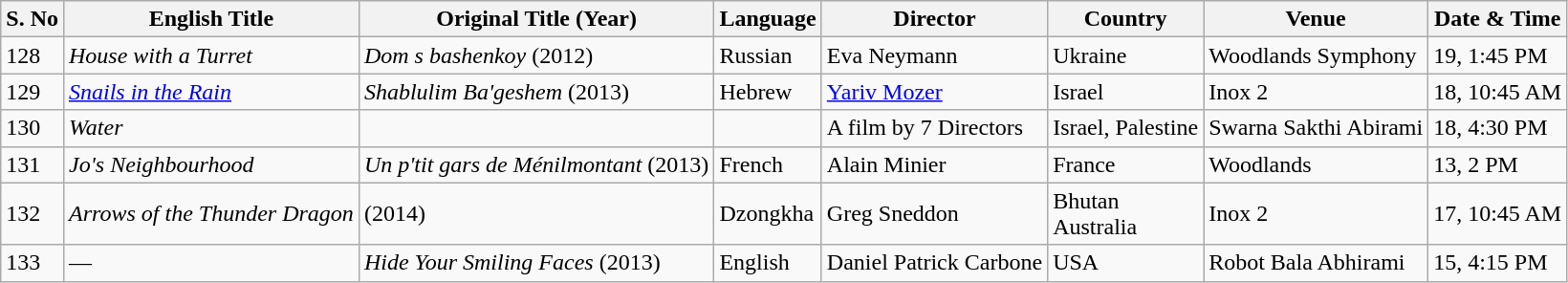<table class="wikitable sortable">
<tr>
<th>S. No</th>
<th>English Title</th>
<th>Original Title (Year)</th>
<th>Language</th>
<th>Director</th>
<th>Country</th>
<th>Venue</th>
<th>Date & Time</th>
</tr>
<tr>
<td>128</td>
<td><em>House with a Turret</em></td>
<td><em>Dom s bashenkoy</em> (2012)</td>
<td>Russian</td>
<td>Eva Neymann</td>
<td>Ukraine</td>
<td>Woodlands Symphony</td>
<td>19, 1:45 PM</td>
</tr>
<tr>
<td>129</td>
<td><em><a href='#'>Snails in the Rain</a></em></td>
<td><em>Shablulim Ba'geshem</em> (2013)</td>
<td>Hebrew</td>
<td><a href='#'>Yariv Mozer</a></td>
<td>Israel</td>
<td>Inox 2</td>
<td>18, 10:45 AM</td>
</tr>
<tr>
<td>130</td>
<td><em>Water</em></td>
<td></td>
<td></td>
<td>A film by 7 Directors</td>
<td>Israel, Palestine</td>
<td>Swarna Sakthi Abirami</td>
<td>18, 4:30 PM</td>
</tr>
<tr>
<td>131</td>
<td><em>Jo's Neighbourhood</em></td>
<td><em>Un p'tit gars de Ménilmontant</em> (2013)</td>
<td>French</td>
<td>Alain Minier</td>
<td>France</td>
<td>Woodlands</td>
<td>13, 2 PM</td>
</tr>
<tr>
<td>132</td>
<td><em>Arrows of the Thunder Dragon</em></td>
<td>(2014)</td>
<td>Dzongkha</td>
<td>Greg Sneddon</td>
<td>Bhutan <br> Australia</td>
<td>Inox 2</td>
<td>17, 10:45 AM</td>
</tr>
<tr>
<td>133</td>
<td>—</td>
<td><em>Hide Your Smiling Faces</em> (2013)</td>
<td>English</td>
<td>Daniel Patrick Carbone</td>
<td>USA</td>
<td>Robot Bala Abhirami</td>
<td>15, 4:15 PM</td>
</tr>
</table>
